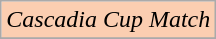<table class="wikitable">
<tr>
<td style="background-color:#FBCEB1"><em>Cascadia Cup Match</em></td>
</tr>
<tr>
</tr>
</table>
